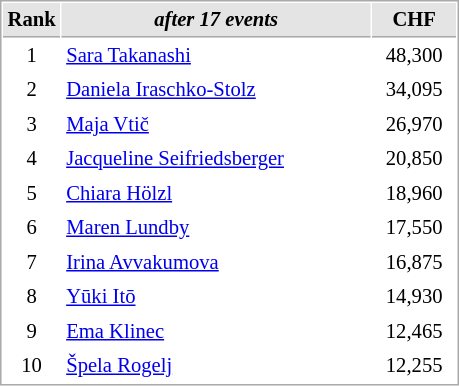<table cellspacing="1" cellpadding="3" style="border:1px solid #AAAAAA;font-size:86%">
<tr style="background-color: #E4E4E4;">
<th style="border-bottom:1px solid #AAAAAA; width: 10px;">Rank</th>
<th style="border-bottom:1px solid #AAAAAA; width: 200px;"><em>after 17 events</em></th>
<th style="border-bottom:1px solid #AAAAAA; width: 50px;">CHF</th>
</tr>
<tr>
<td align=center>1</td>
<td> <a href='#'>Sara Takanashi</a></td>
<td align=center>48,300</td>
</tr>
<tr>
<td align=center>2</td>
<td> <a href='#'>Daniela Iraschko-Stolz</a></td>
<td align=center>34,095</td>
</tr>
<tr>
<td align=center>3</td>
<td> <a href='#'>Maja Vtič</a></td>
<td align=center>26,970</td>
</tr>
<tr>
<td align=center>4</td>
<td> <a href='#'>Jacqueline Seifriedsberger</a></td>
<td align=center>20,850</td>
</tr>
<tr>
<td align=center>5</td>
<td> <a href='#'>Chiara Hölzl</a></td>
<td align=center>18,960</td>
</tr>
<tr>
<td align=center>6</td>
<td> <a href='#'>Maren Lundby</a></td>
<td align=center>17,550</td>
</tr>
<tr>
<td align=center>7</td>
<td> <a href='#'>Irina Avvakumova</a></td>
<td align=center>16,875</td>
</tr>
<tr>
<td align=center>8</td>
<td> <a href='#'>Yūki Itō</a></td>
<td align=center>14,930</td>
</tr>
<tr>
<td align=center>9</td>
<td> <a href='#'>Ema Klinec</a></td>
<td align=center>12,465</td>
</tr>
<tr>
<td align=center>10</td>
<td> <a href='#'>Špela Rogelj</a></td>
<td align=center>12,255</td>
</tr>
</table>
